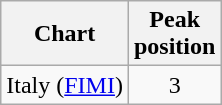<table class="wikitable sortable">
<tr>
<th align="left">Chart</th>
<th align="left">Peak<br>position</th>
</tr>
<tr>
<td align="left">Italy (<a href='#'>FIMI</a>)</td>
<td align="center">3</td>
</tr>
</table>
